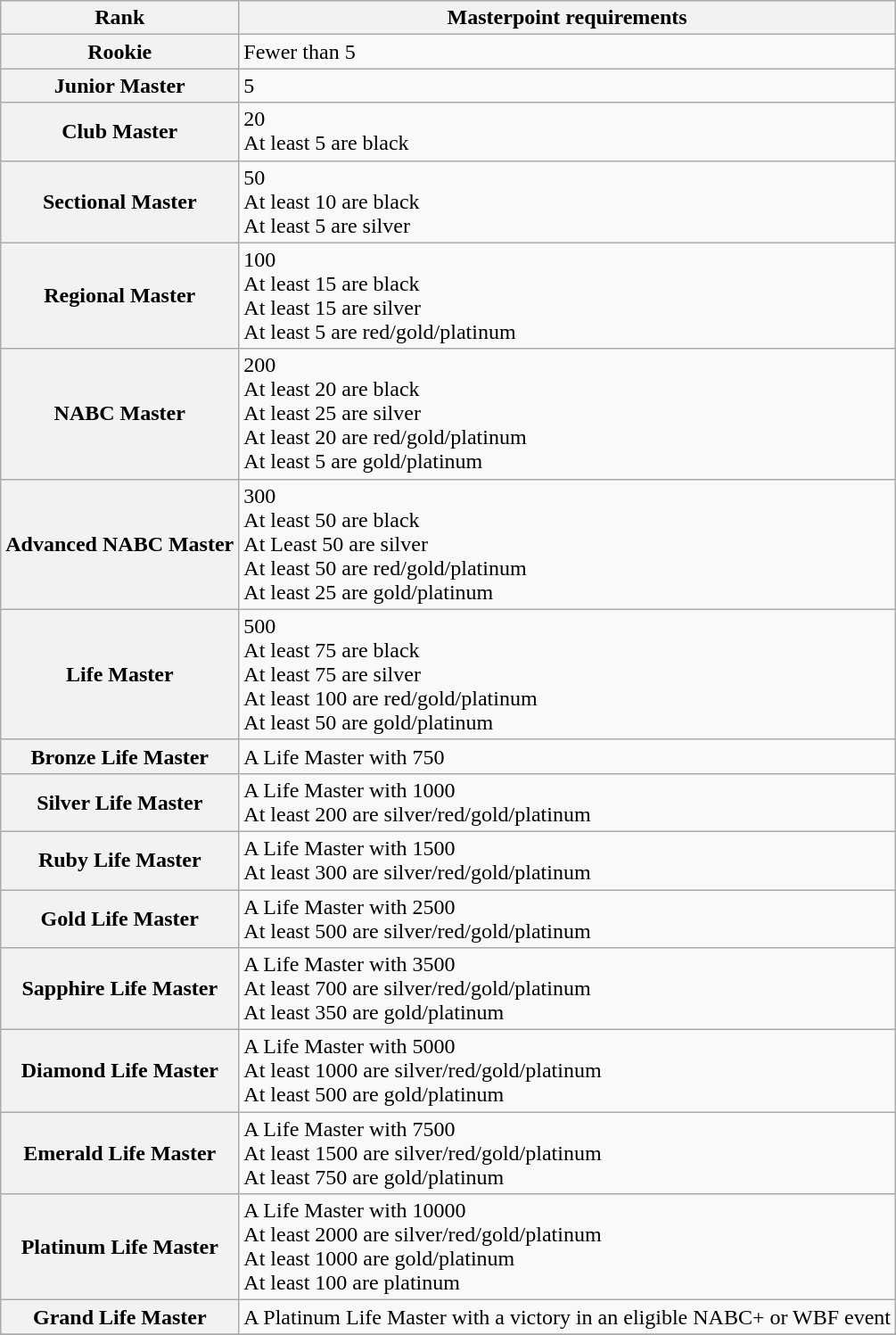<table class="wikitable" style="text-align:left">
<tr>
<th>Rank</th>
<th>Masterpoint requirements</th>
</tr>
<tr>
<th>Rookie</th>
<td>Fewer than 5</td>
</tr>
<tr>
<th>Junior Master</th>
<td>5</td>
</tr>
<tr>
<th>Club Master</th>
<td>20<br>At least 5 are black</td>
</tr>
<tr>
<th>Sectional Master</th>
<td>50<br>At least 10 are black<br>At least 5 are silver</td>
</tr>
<tr>
<th>Regional Master</th>
<td>100<br>At least 15 are black<br>At least 15 are silver<br>At least 5 are red/gold/platinum</td>
</tr>
<tr>
<th>NABC Master</th>
<td>200<br>At least 20 are black<br>At least 25 are silver<br>At least 20 are red/gold/platinum<br>At least 5 are gold/platinum</td>
</tr>
<tr>
<th>Advanced NABC Master</th>
<td>300<br>At least 50 are black<br>At Least 50 are silver<br>At least 50 are red/gold/platinum<br>At least 25 are gold/platinum</td>
</tr>
<tr>
<th>Life Master</th>
<td>500<br>At least 75 are black<br>At least 75 are silver<br>At least 100 are red/gold/platinum<br>At least 50 are gold/platinum</td>
</tr>
<tr>
<th>Bronze Life Master</th>
<td>A Life Master with 750</td>
</tr>
<tr>
<th>Silver Life Master</th>
<td>A Life Master with 1000<br>At least 200 are silver/red/gold/platinum</td>
</tr>
<tr>
<th>Ruby Life Master</th>
<td>A Life Master with 1500<br>At least 300 are silver/red/gold/platinum</td>
</tr>
<tr>
<th>Gold Life Master</th>
<td>A Life Master with 2500<br>At least 500 are silver/red/gold/platinum</td>
</tr>
<tr>
<th>Sapphire Life Master</th>
<td>A Life Master with 3500<br>At least 700 are silver/red/gold/platinum<br>At least 350 are gold/platinum</td>
</tr>
<tr>
<th>Diamond Life Master</th>
<td>A Life Master with 5000<br>At least 1000 are silver/red/gold/platinum<br>At least 500 are gold/platinum</td>
</tr>
<tr>
<th>Emerald Life Master</th>
<td>A Life Master with 7500<br>At least 1500 are silver/red/gold/platinum<br>At least 750 are gold/platinum</td>
</tr>
<tr>
<th>Platinum Life Master</th>
<td>A Life Master with 10000<br>At least 2000 are silver/red/gold/platinum<br>At least 1000 are gold/platinum<br>At least 100 are platinum</td>
</tr>
<tr>
<th>Grand Life Master</th>
<td>A Platinum Life Master with a victory in an eligible NABC+ or WBF event</td>
</tr>
<tr>
</tr>
</table>
